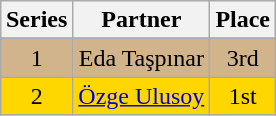<table class="wikitable sortable" style="margin:auto; text-align:center;">
<tr>
<th>Series</th>
<th>Partner</th>
<th>Place</th>
</tr>
<tr>
</tr>
<tr bgcolor="tan">
<td>1</td>
<td>Eda Taşpınar</td>
<td>3rd</td>
</tr>
<tr>
</tr>
<tr bgcolor="gold">
<td>2</td>
<td><a href='#'>Özge Ulusoy</a></td>
<td>1st</td>
</tr>
</table>
